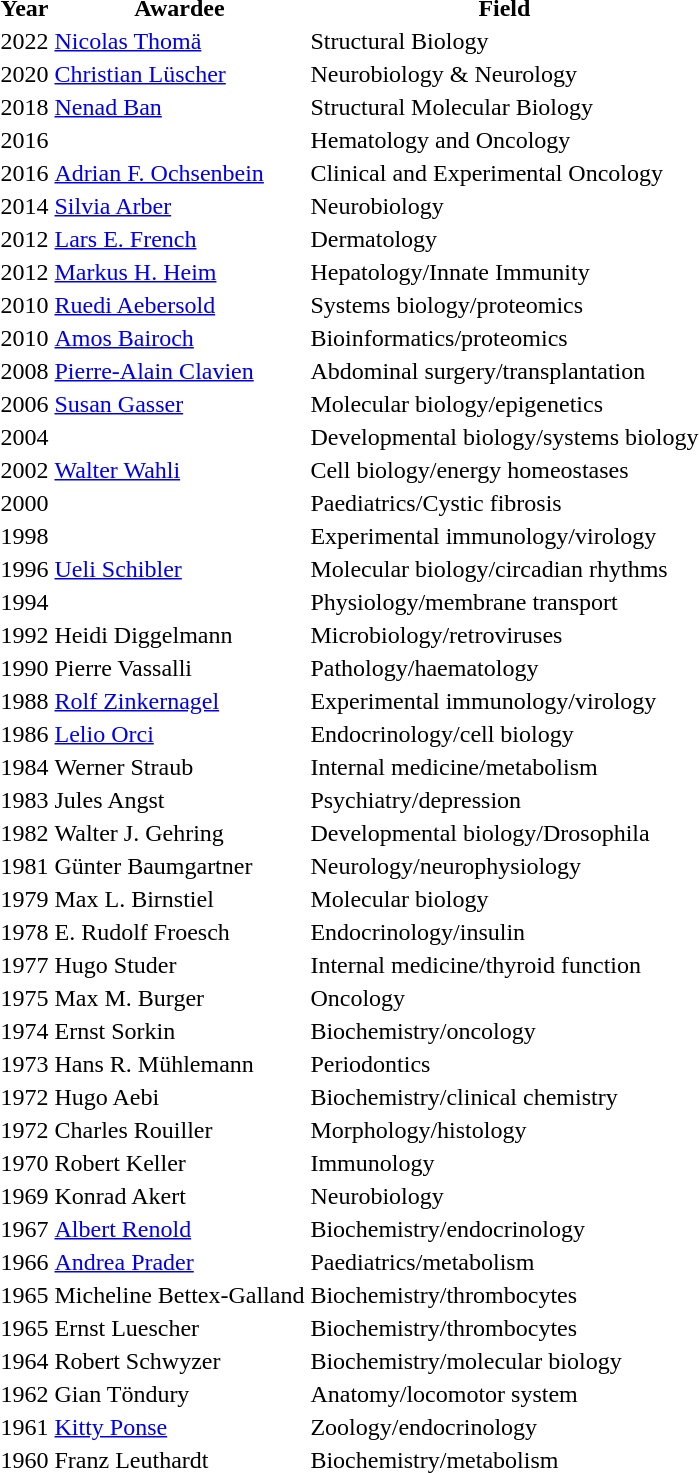<table>
<tr>
<th>Year</th>
<th>Awardee</th>
<th>Field</th>
</tr>
<tr>
<td>2022</td>
<td><a href='#'>Nicolas Thomä</a></td>
<td>Structural Biology</td>
</tr>
<tr>
<td>2020</td>
<td><a href='#'>Christian Lüscher</a></td>
<td>Neurobiology & Neurology</td>
</tr>
<tr>
<td>2018</td>
<td><a href='#'>Nenad Ban</a></td>
<td>Structural Molecular Biology</td>
</tr>
<tr>
<td>2016</td>
<td></td>
<td>Hematology and Oncology</td>
</tr>
<tr>
<td>2016</td>
<td><a href='#'>Adrian F. Ochsenbein</a></td>
<td>Clinical and Experimental Oncology</td>
</tr>
<tr>
<td>2014</td>
<td><a href='#'>Silvia Arber</a></td>
<td>Neurobiology</td>
</tr>
<tr>
<td>2012</td>
<td><a href='#'>Lars E. French</a></td>
<td>Dermatology</td>
</tr>
<tr>
<td>2012</td>
<td><a href='#'>Markus H. Heim</a></td>
<td>Hepatology/Innate Immunity</td>
</tr>
<tr>
<td>2010</td>
<td><a href='#'>Ruedi Aebersold</a></td>
<td>Systems biology/proteomics</td>
</tr>
<tr>
<td>2010</td>
<td><a href='#'>Amos Bairoch</a></td>
<td>Bioinformatics/proteomics</td>
</tr>
<tr>
<td>2008</td>
<td><a href='#'>Pierre-Alain Clavien</a></td>
<td>Abdominal surgery/transplantation</td>
</tr>
<tr>
<td>2006</td>
<td><a href='#'>Susan Gasser</a></td>
<td>Molecular biology/epigenetics</td>
</tr>
<tr>
<td>2004</td>
<td></td>
<td>Developmental biology/systems biology</td>
</tr>
<tr>
<td>2002</td>
<td><a href='#'>Walter Wahli</a></td>
<td>Cell biology/energy homeostases</td>
</tr>
<tr>
<td>2000</td>
<td></td>
<td>Paediatrics/Cystic fibrosis</td>
</tr>
<tr>
<td>1998</td>
<td></td>
<td>Experimental immunology/virology</td>
</tr>
<tr>
<td>1996</td>
<td><a href='#'>Ueli Schibler</a></td>
<td>Molecular biology/circadian rhythms</td>
</tr>
<tr>
<td>1994</td>
<td></td>
<td>Physiology/membrane transport</td>
</tr>
<tr>
<td>1992</td>
<td>Heidi Diggelmann</td>
<td>Microbiology/retroviruses</td>
</tr>
<tr>
<td>1990</td>
<td>Pierre Vassalli</td>
<td>Pathology/haematology</td>
</tr>
<tr>
<td>1988</td>
<td><a href='#'>Rolf Zinkernagel</a></td>
<td>Experimental immunology/virology</td>
</tr>
<tr>
<td>1986</td>
<td><a href='#'>Lelio Orci</a></td>
<td>Endocrinology/cell biology</td>
</tr>
<tr>
<td>1984</td>
<td>Werner Straub</td>
<td>Internal medicine/metabolism</td>
</tr>
<tr>
<td>1983</td>
<td>Jules Angst</td>
<td>Psychiatry/depression</td>
</tr>
<tr>
<td>1982</td>
<td>Walter J. Gehring</td>
<td>Developmental biology/Drosophila</td>
</tr>
<tr>
<td>1981</td>
<td>Günter Baumgartner</td>
<td>Neurology/neurophysiology</td>
</tr>
<tr>
<td>1979</td>
<td>Max L. Birnstiel</td>
<td>Molecular biology</td>
</tr>
<tr>
<td>1978</td>
<td>E. Rudolf Froesch</td>
<td>Endocrinology/insulin</td>
</tr>
<tr>
<td>1977</td>
<td>Hugo Studer</td>
<td>Internal medicine/thyroid function</td>
</tr>
<tr>
<td>1975</td>
<td>Max M. Burger</td>
<td>Oncology</td>
</tr>
<tr>
<td>1974</td>
<td>Ernst Sorkin</td>
<td>Biochemistry/oncology</td>
</tr>
<tr>
<td>1973</td>
<td>Hans R. Mühlemann</td>
<td>Periodontics</td>
</tr>
<tr>
<td>1972</td>
<td>Hugo Aebi</td>
<td>Biochemistry/clinical chemistry</td>
</tr>
<tr>
<td>1972</td>
<td>Charles Rouiller</td>
<td>Morphology/histology</td>
</tr>
<tr>
<td>1970</td>
<td>Robert Keller</td>
<td>Immunology</td>
</tr>
<tr>
<td>1969</td>
<td>Konrad Akert</td>
<td>Neurobiology</td>
</tr>
<tr>
<td>1967</td>
<td><a href='#'>Albert Renold</a></td>
<td>Biochemistry/endocrinology</td>
</tr>
<tr>
<td>1966</td>
<td><a href='#'>Andrea Prader</a></td>
<td>Paediatrics/metabolism</td>
</tr>
<tr>
<td>1965</td>
<td>Micheline Bettex-Galland</td>
<td>Biochemistry/thrombocytes</td>
</tr>
<tr>
<td>1965</td>
<td>Ernst Luescher</td>
<td>Biochemistry/thrombocytes</td>
</tr>
<tr>
<td>1964</td>
<td>Robert Schwyzer</td>
<td>Biochemistry/molecular biology</td>
</tr>
<tr>
<td>1962</td>
<td>Gian Töndury</td>
<td>Anatomy/locomotor system</td>
</tr>
<tr>
<td>1961</td>
<td><a href='#'>Kitty Ponse</a></td>
<td>Zoology/endocrinology</td>
</tr>
<tr>
<td>1960</td>
<td>Franz Leuthardt</td>
<td>Biochemistry/metabolism</td>
</tr>
<tr>
</tr>
</table>
